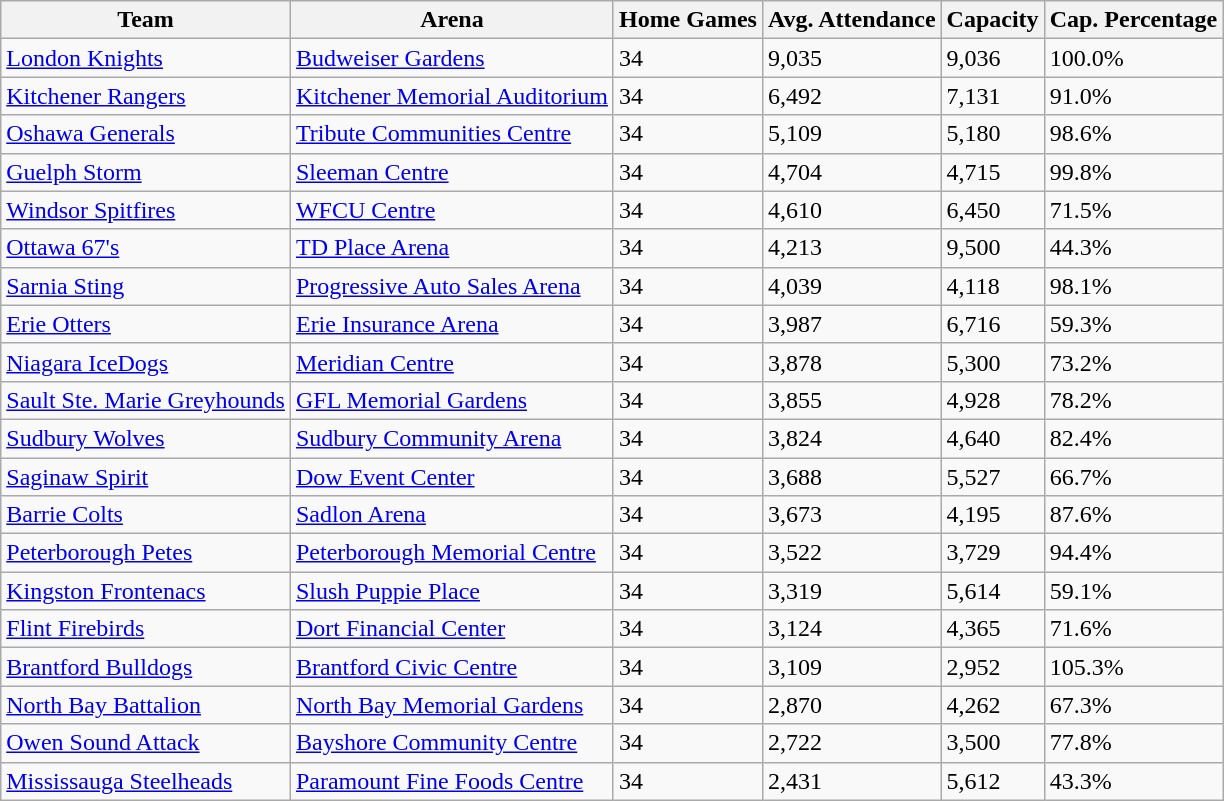<table class="wikitable sortable">
<tr>
<th>Team</th>
<th>Arena</th>
<th>Home Games</th>
<th>Avg. Attendance</th>
<th>Capacity</th>
<th data-sort-type="number">Cap. Percentage</th>
</tr>
<tr>
<td><a href='#'>London Knights</a></td>
<td><a href='#'>Budweiser Gardens</a></td>
<td>34</td>
<td>9,035</td>
<td>9,036</td>
<td>100.0%</td>
</tr>
<tr>
<td><a href='#'>Kitchener Rangers</a></td>
<td><a href='#'>Kitchener Memorial Auditorium</a></td>
<td>34</td>
<td>6,492</td>
<td>7,131</td>
<td>91.0%</td>
</tr>
<tr>
<td><a href='#'>Oshawa Generals</a></td>
<td><a href='#'>Tribute Communities Centre</a></td>
<td>34</td>
<td>5,109</td>
<td>5,180</td>
<td>98.6%</td>
</tr>
<tr>
<td><a href='#'>Guelph Storm</a></td>
<td><a href='#'>Sleeman Centre</a></td>
<td>34</td>
<td>4,704</td>
<td>4,715</td>
<td>99.8%</td>
</tr>
<tr>
<td><a href='#'>Windsor Spitfires</a></td>
<td><a href='#'>WFCU Centre</a></td>
<td>34</td>
<td>4,610</td>
<td>6,450</td>
<td>71.5%</td>
</tr>
<tr>
<td><a href='#'>Ottawa 67's</a></td>
<td><a href='#'>TD Place Arena</a></td>
<td>34</td>
<td>4,213</td>
<td>9,500</td>
<td>44.3%</td>
</tr>
<tr>
<td><a href='#'>Sarnia Sting</a></td>
<td><a href='#'>Progressive Auto Sales Arena</a></td>
<td>34</td>
<td>4,039</td>
<td>4,118</td>
<td>98.1%</td>
</tr>
<tr>
<td><a href='#'>Erie Otters</a></td>
<td><a href='#'>Erie Insurance Arena</a></td>
<td>34</td>
<td>3,987</td>
<td>6,716</td>
<td>59.3%</td>
</tr>
<tr>
<td><a href='#'>Niagara IceDogs</a></td>
<td><a href='#'>Meridian Centre</a></td>
<td>34</td>
<td>3,878</td>
<td>5,300</td>
<td>73.2%</td>
</tr>
<tr>
<td><a href='#'>Sault Ste. Marie Greyhounds</a></td>
<td><a href='#'>GFL Memorial Gardens</a></td>
<td>34</td>
<td>3,855</td>
<td>4,928</td>
<td>78.2%</td>
</tr>
<tr>
<td><a href='#'>Sudbury Wolves</a></td>
<td><a href='#'>Sudbury Community Arena</a></td>
<td>34</td>
<td>3,824</td>
<td>4,640</td>
<td>82.4%</td>
</tr>
<tr>
<td><a href='#'>Saginaw Spirit</a></td>
<td><a href='#'>Dow Event Center</a></td>
<td>34</td>
<td>3,688</td>
<td>5,527</td>
<td>66.7%</td>
</tr>
<tr>
<td><a href='#'>Barrie Colts</a></td>
<td><a href='#'>Sadlon Arena</a></td>
<td>34</td>
<td>3,673</td>
<td>4,195</td>
<td>87.6%</td>
</tr>
<tr>
<td><a href='#'>Peterborough Petes</a></td>
<td><a href='#'>Peterborough Memorial Centre</a></td>
<td>34</td>
<td>3,522</td>
<td>3,729</td>
<td>94.4%</td>
</tr>
<tr>
<td><a href='#'>Kingston Frontenacs</a></td>
<td><a href='#'>Slush Puppie Place</a></td>
<td>34</td>
<td>3,319</td>
<td>5,614</td>
<td>59.1%</td>
</tr>
<tr>
<td><a href='#'>Flint Firebirds</a></td>
<td><a href='#'>Dort Financial Center</a></td>
<td>34</td>
<td>3,124</td>
<td>4,365</td>
<td>71.6%</td>
</tr>
<tr>
<td><a href='#'>Brantford Bulldogs</a></td>
<td><a href='#'>Brantford Civic Centre</a></td>
<td>34</td>
<td>3,109</td>
<td>2,952</td>
<td>105.3%</td>
</tr>
<tr>
<td><a href='#'>North Bay Battalion</a></td>
<td><a href='#'>North Bay Memorial Gardens</a></td>
<td>34</td>
<td>2,870</td>
<td>4,262</td>
<td>67.3%</td>
</tr>
<tr>
<td><a href='#'>Owen Sound Attack</a></td>
<td><a href='#'>Bayshore Community Centre</a></td>
<td>34</td>
<td>2,722</td>
<td>3,500</td>
<td>77.8%</td>
</tr>
<tr>
<td><a href='#'>Mississauga Steelheads</a></td>
<td><a href='#'>Paramount Fine Foods Centre</a></td>
<td>34</td>
<td>2,431</td>
<td>5,612</td>
<td>43.3%</td>
</tr>
</table>
